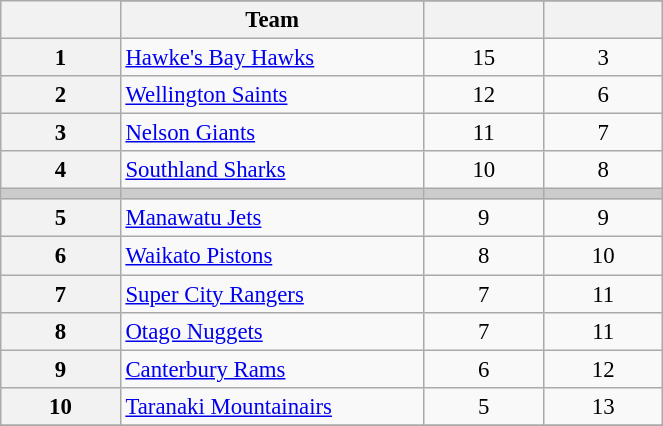<table class="wikitable" width="35%" style="font-size:95%; text-align:center">
<tr>
<th width="5%" rowspan=2></th>
</tr>
<tr>
<th width="10%">Team</th>
<th width="5%"></th>
<th width="5%"></th>
</tr>
<tr>
<th>1</th>
<td align=left><a href='#'>Hawke's Bay Hawks</a></td>
<td>15</td>
<td>3</td>
</tr>
<tr>
<th>2</th>
<td align=left><a href='#'>Wellington Saints</a></td>
<td>12</td>
<td>6</td>
</tr>
<tr>
<th>3</th>
<td align=left><a href='#'>Nelson Giants</a></td>
<td>11</td>
<td>7</td>
</tr>
<tr>
<th>4</th>
<td align=left><a href='#'>Southland Sharks</a></td>
<td>10</td>
<td>8</td>
</tr>
<tr bgcolor="#cccccc">
<td></td>
<td></td>
<td></td>
<td></td>
</tr>
<tr>
<th>5</th>
<td align=left><a href='#'>Manawatu Jets</a></td>
<td>9</td>
<td>9</td>
</tr>
<tr>
<th>6</th>
<td align=left><a href='#'>Waikato Pistons</a></td>
<td>8</td>
<td>10</td>
</tr>
<tr>
<th>7</th>
<td align=left><a href='#'>Super City Rangers</a></td>
<td>7</td>
<td>11</td>
</tr>
<tr>
<th>8</th>
<td align=left><a href='#'>Otago Nuggets</a></td>
<td>7</td>
<td>11</td>
</tr>
<tr>
<th>9</th>
<td align=left><a href='#'>Canterbury Rams</a></td>
<td>6</td>
<td>12</td>
</tr>
<tr>
<th>10</th>
<td align=left><a href='#'>Taranaki Mountainairs</a></td>
<td>5</td>
<td>13</td>
</tr>
<tr>
</tr>
</table>
